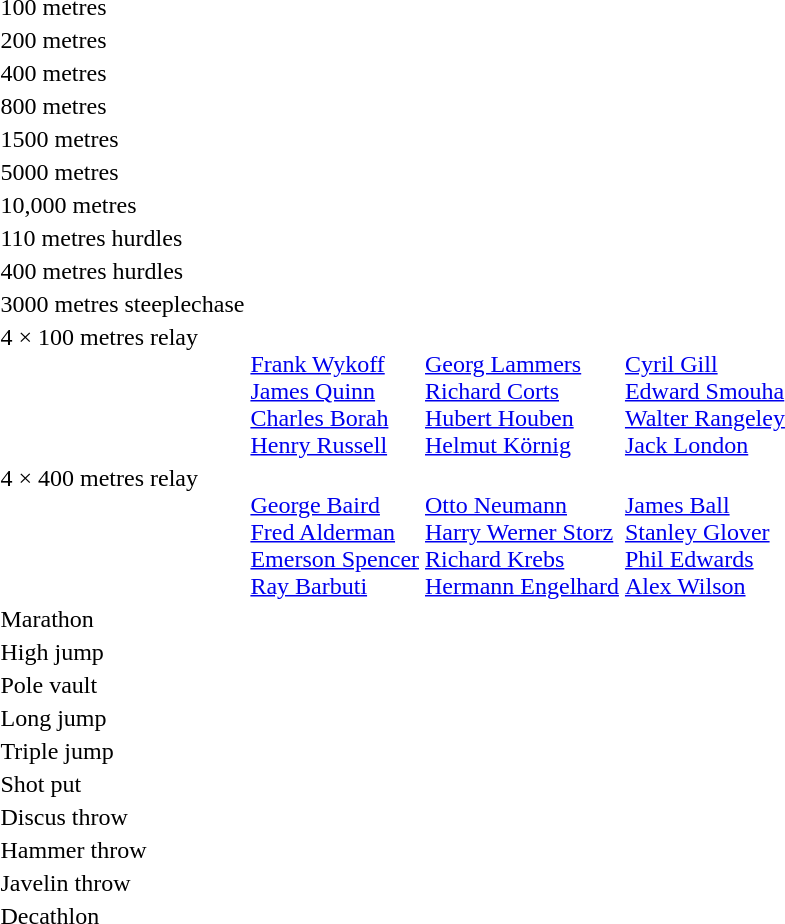<table>
<tr>
<td>100 metres<br></td>
<td></td>
<td></td>
<td></td>
</tr>
<tr>
<td>200 metres<br></td>
<td></td>
<td></td>
<td></td>
</tr>
<tr valign="top">
<td>400 metres<br></td>
<td></td>
<td></td>
<td></td>
</tr>
<tr valign="top">
<td>800 metres<br></td>
<td></td>
<td></td>
<td></td>
</tr>
<tr>
<td>1500 metres<br></td>
<td></td>
<td></td>
<td></td>
</tr>
<tr>
<td>5000 metres<br></td>
<td></td>
<td></td>
<td></td>
</tr>
<tr>
<td>10,000 metres<br></td>
<td></td>
<td></td>
<td></td>
</tr>
<tr>
<td>110 metres hurdles<br></td>
<td></td>
<td></td>
<td></td>
</tr>
<tr>
<td>400 metres hurdles<br></td>
<td></td>
<td></td>
<td></td>
</tr>
<tr>
<td>3000 metres steeplechase<br></td>
<td></td>
<td></td>
<td></td>
</tr>
<tr valign="top">
<td>4 × 100 metres relay<br></td>
<td><br><a href='#'>Frank Wykoff</a><br><a href='#'>James Quinn</a><br><a href='#'>Charles Borah</a><br><a href='#'>Henry Russell</a></td>
<td><br><a href='#'>Georg Lammers</a><br><a href='#'>Richard Corts</a><br><a href='#'>Hubert Houben</a><br><a href='#'>Helmut Körnig</a></td>
<td><br><a href='#'>Cyril Gill</a><br><a href='#'>Edward Smouha</a><br><a href='#'>Walter Rangeley</a><br><a href='#'>Jack London</a></td>
</tr>
<tr valign="top">
<td>4 × 400 metres relay<br></td>
<td><br><a href='#'>George Baird</a><br><a href='#'>Fred Alderman</a><br><a href='#'>Emerson Spencer</a><br><a href='#'>Ray Barbuti</a></td>
<td><br><a href='#'>Otto Neumann</a><br><a href='#'>Harry Werner Storz</a><br><a href='#'>Richard Krebs</a><br><a href='#'>Hermann Engelhard</a></td>
<td><br><a href='#'>James Ball</a><br><a href='#'>Stanley Glover</a><br><a href='#'>Phil Edwards</a><br><a href='#'>Alex Wilson</a></td>
</tr>
<tr>
<td>Marathon<br></td>
<td></td>
<td></td>
<td></td>
</tr>
<tr>
<td>High jump<br></td>
<td></td>
<td></td>
<td></td>
</tr>
<tr>
<td>Pole vault<br></td>
<td></td>
<td></td>
<td></td>
</tr>
<tr>
<td>Long jump<br></td>
<td></td>
<td></td>
<td></td>
</tr>
<tr>
<td>Triple jump<br></td>
<td></td>
<td></td>
<td></td>
</tr>
<tr>
<td>Shot put<br></td>
<td></td>
<td></td>
<td></td>
</tr>
<tr>
<td>Discus throw<br></td>
<td></td>
<td></td>
<td></td>
</tr>
<tr>
<td>Hammer throw<br></td>
<td></td>
<td></td>
<td></td>
</tr>
<tr>
<td>Javelin throw<br></td>
<td></td>
<td></td>
<td></td>
</tr>
<tr>
<td>Decathlon<br></td>
<td></td>
<td></td>
<td></td>
</tr>
</table>
